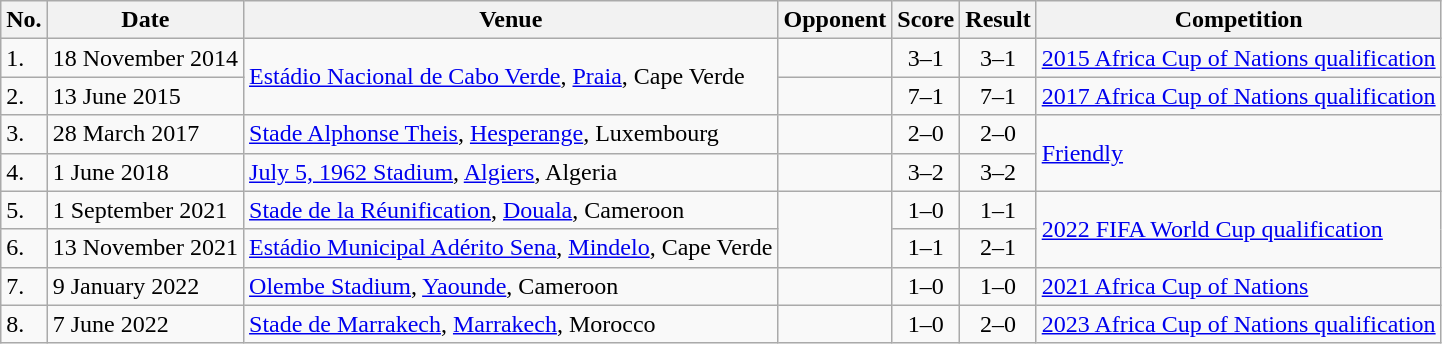<table class="wikitable">
<tr>
<th>No.</th>
<th>Date</th>
<th>Venue</th>
<th>Opponent</th>
<th>Score</th>
<th>Result</th>
<th>Competition</th>
</tr>
<tr>
<td>1.</td>
<td>18 November 2014</td>
<td rowspan=2><a href='#'>Estádio Nacional de Cabo Verde</a>, <a href='#'>Praia</a>, Cape Verde</td>
<td></td>
<td align=center>3–1</td>
<td align=center>3–1</td>
<td><a href='#'>2015 Africa Cup of Nations qualification</a></td>
</tr>
<tr>
<td>2.</td>
<td>13 June 2015</td>
<td></td>
<td align=center>7–1</td>
<td align=center>7–1</td>
<td><a href='#'>2017 Africa Cup of Nations qualification</a></td>
</tr>
<tr>
<td>3.</td>
<td>28 March 2017</td>
<td><a href='#'>Stade Alphonse Theis</a>, <a href='#'>Hesperange</a>, Luxembourg</td>
<td></td>
<td align=center>2–0</td>
<td align=center>2–0</td>
<td rowspan=2><a href='#'>Friendly</a></td>
</tr>
<tr>
<td>4.</td>
<td>1 June 2018</td>
<td><a href='#'>July 5, 1962 Stadium</a>, <a href='#'>Algiers</a>, Algeria</td>
<td></td>
<td align=center>3–2</td>
<td align=center>3–2</td>
</tr>
<tr>
<td>5.</td>
<td>1 September 2021</td>
<td><a href='#'>Stade de la Réunification</a>, <a href='#'>Douala</a>, Cameroon</td>
<td rowspan=2></td>
<td align=center>1–0</td>
<td align=center>1–1</td>
<td rowspan=2><a href='#'>2022 FIFA World Cup qualification</a></td>
</tr>
<tr>
<td>6.</td>
<td>13 November 2021</td>
<td><a href='#'>Estádio Municipal Adérito Sena</a>, <a href='#'>Mindelo</a>, Cape Verde</td>
<td align=center>1–1</td>
<td align=center>2–1</td>
</tr>
<tr>
<td>7.</td>
<td>9 January 2022</td>
<td><a href='#'>Olembe Stadium</a>, <a href='#'>Yaounde</a>, Cameroon</td>
<td></td>
<td align=center>1–0</td>
<td align=center>1–0</td>
<td><a href='#'>2021 Africa Cup of Nations</a></td>
</tr>
<tr>
<td>8.</td>
<td>7 June 2022</td>
<td><a href='#'>Stade de Marrakech</a>, <a href='#'>Marrakech</a>, Morocco</td>
<td></td>
<td align=center>1–0</td>
<td align=center>2–0</td>
<td><a href='#'>2023 Africa Cup of Nations qualification</a></td>
</tr>
</table>
